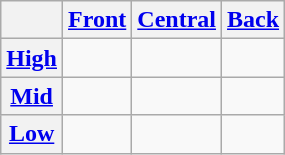<table class="wikitable" style="text-align:center">
<tr>
<th></th>
<th><a href='#'>Front</a></th>
<th><a href='#'>Central</a></th>
<th><a href='#'>Back</a></th>
</tr>
<tr>
<th><a href='#'>High</a></th>
<td></td>
<td></td>
<td></td>
</tr>
<tr>
<th><a href='#'>Mid</a></th>
<td></td>
<td></td>
<td></td>
</tr>
<tr>
<th><a href='#'>Low</a></th>
<td></td>
<td></td>
<td></td>
</tr>
</table>
